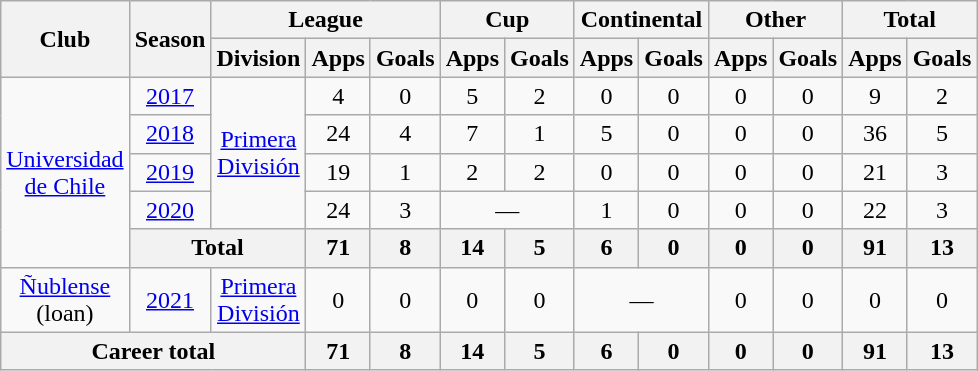<table class="wikitable" style="text-align: center;">
<tr>
<th rowspan="2">Club</th>
<th rowspan="2">Season</th>
<th colspan="3">League</th>
<th colspan="2">Cup</th>
<th colspan="2">Continental</th>
<th colspan="2">Other</th>
<th colspan="2">Total</th>
</tr>
<tr>
<th>Division</th>
<th>Apps</th>
<th>Goals</th>
<th>Apps</th>
<th>Goals</th>
<th>Apps</th>
<th>Goals</th>
<th>Apps</th>
<th>Goals</th>
<th>Apps</th>
<th>Goals</th>
</tr>
<tr>
<td rowspan="5"><a href='#'>Universidad<br>de Chile</a></td>
<td><a href='#'>2017</a></td>
<td rowspan="4"><a href='#'>Primera<br>División</a></td>
<td>4</td>
<td>0</td>
<td>5</td>
<td>2</td>
<td>0</td>
<td>0</td>
<td>0</td>
<td>0</td>
<td>9</td>
<td>2</td>
</tr>
<tr>
<td><a href='#'>2018</a></td>
<td>24</td>
<td>4</td>
<td>7</td>
<td>1</td>
<td>5</td>
<td>0</td>
<td>0</td>
<td>0</td>
<td>36</td>
<td>5</td>
</tr>
<tr>
<td><a href='#'>2019</a></td>
<td>19</td>
<td>1</td>
<td>2</td>
<td>2</td>
<td>0</td>
<td>0</td>
<td>0</td>
<td>0</td>
<td>21</td>
<td>3</td>
</tr>
<tr>
<td><a href='#'>2020</a></td>
<td>24</td>
<td>3</td>
<td colspan="2">—</td>
<td>1</td>
<td>0</td>
<td>0</td>
<td>0</td>
<td>22</td>
<td>3</td>
</tr>
<tr>
<th colspan="2">Total</th>
<th>71</th>
<th>8</th>
<th>14</th>
<th>5</th>
<th>6</th>
<th>0</th>
<th>0</th>
<th>0</th>
<th>91</th>
<th>13</th>
</tr>
<tr>
<td><a href='#'>Ñublense</a><br>(loan)</td>
<td><a href='#'>2021</a></td>
<td><a href='#'>Primera<br>División</a></td>
<td>0</td>
<td>0</td>
<td>0</td>
<td>0</td>
<td colspan="2">—</td>
<td>0</td>
<td>0</td>
<td>0</td>
<td>0</td>
</tr>
<tr>
<th colspan="3">Career total</th>
<th>71</th>
<th>8</th>
<th>14</th>
<th>5</th>
<th>6</th>
<th>0</th>
<th>0</th>
<th>0</th>
<th>91</th>
<th>13</th>
</tr>
</table>
